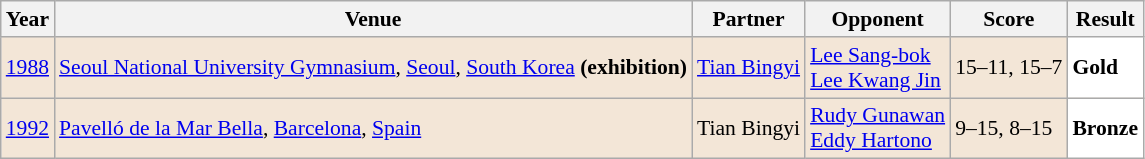<table class="sortable wikitable" style="font-size: 90%;">
<tr>
<th>Year</th>
<th>Venue</th>
<th>Partner</th>
<th>Opponent</th>
<th>Score</th>
<th>Result</th>
</tr>
<tr style="background:#F3E6D7">
<td align="center"><a href='#'>1988</a></td>
<td align="left"><a href='#'>Seoul National University Gymnasium</a>, <a href='#'>Seoul</a>, <a href='#'>South Korea</a> <strong>(exhibition)</strong></td>
<td align="left"> <a href='#'>Tian Bingyi</a></td>
<td align="left"> <a href='#'>Lee Sang-bok</a><br> <a href='#'>Lee Kwang Jin</a></td>
<td align="left">15–11, 15–7</td>
<td style="text-align:left; background:white"> <strong>Gold</strong></td>
</tr>
<tr style="background:#F3E6D7">
<td align="center"><a href='#'>1992</a></td>
<td align="left"><a href='#'>Pavelló de la Mar Bella</a>, <a href='#'>Barcelona</a>, <a href='#'>Spain</a></td>
<td align="left"> Tian Bingyi</td>
<td align="left"> <a href='#'>Rudy Gunawan</a><br> <a href='#'>Eddy Hartono</a></td>
<td align="left">9–15, 8–15</td>
<td style="text-align:left; background:white"> <strong>Bronze</strong></td>
</tr>
</table>
